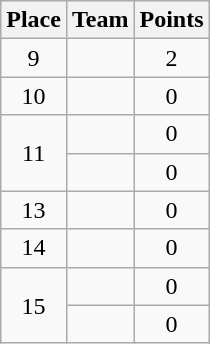<table class="wikitable" style="text-align:center; padding-bottom:0;">
<tr>
<th>Place</th>
<th style="text-align:left;">Team</th>
<th>Points</th>
</tr>
<tr>
<td>9</td>
<td align=left></td>
<td>2</td>
</tr>
<tr>
<td>10</td>
<td align=left></td>
<td>0</td>
</tr>
<tr>
<td rowspan=2>11</td>
<td align=left></td>
<td>0</td>
</tr>
<tr>
<td align=left></td>
<td>0</td>
</tr>
<tr>
<td>13</td>
<td align=left></td>
<td>0</td>
</tr>
<tr>
<td>14</td>
<td align=left></td>
<td>0</td>
</tr>
<tr>
<td rowspan=2>15</td>
<td align=left></td>
<td>0</td>
</tr>
<tr>
<td align=left></td>
<td>0</td>
</tr>
</table>
